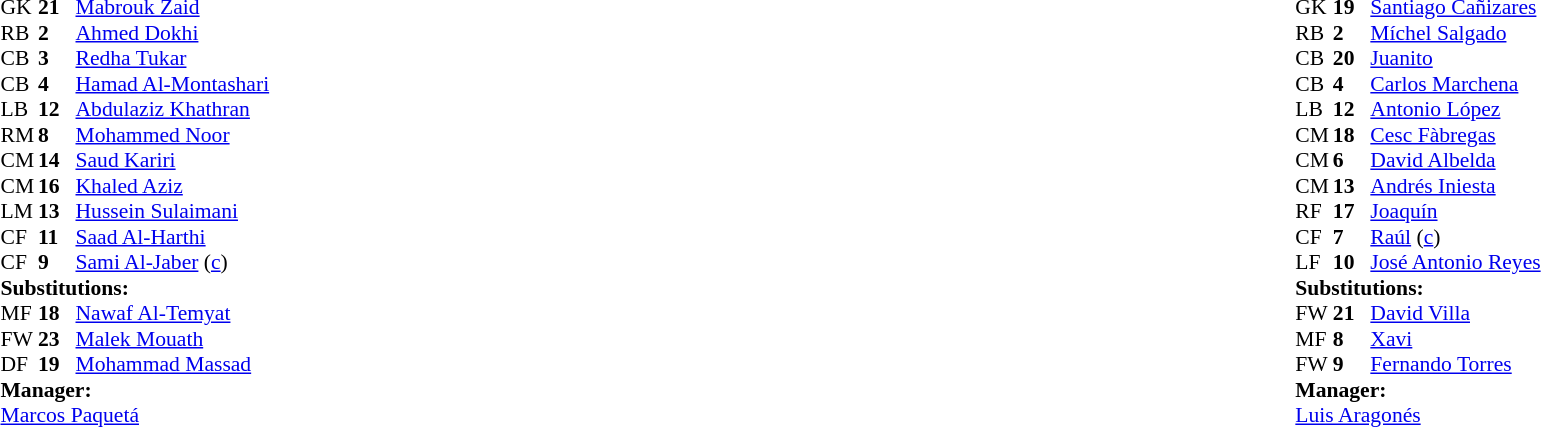<table width="100%">
<tr>
<td valign="top" width="40%"><br><table style="font-size: 90%" cellspacing="0" cellpadding="0">
<tr>
<th width="25"></th>
<th width="25"></th>
</tr>
<tr>
<td>GK</td>
<td><strong>21</strong></td>
<td><a href='#'>Mabrouk Zaid</a></td>
</tr>
<tr>
<td>RB</td>
<td><strong>2</strong></td>
<td><a href='#'>Ahmed Dokhi</a></td>
</tr>
<tr>
<td>CB</td>
<td><strong>3</strong></td>
<td><a href='#'>Redha Tukar</a></td>
</tr>
<tr>
<td>CB</td>
<td><strong>4</strong></td>
<td><a href='#'>Hamad Al-Montashari</a></td>
</tr>
<tr>
<td>LB</td>
<td><strong>12</strong></td>
<td><a href='#'>Abdulaziz Khathran</a></td>
</tr>
<tr>
<td>RM</td>
<td><strong>8</strong></td>
<td><a href='#'>Mohammed Noor</a></td>
</tr>
<tr>
<td>CM</td>
<td><strong>14</strong></td>
<td><a href='#'>Saud Kariri</a></td>
</tr>
<tr>
<td>CM</td>
<td><strong>16</strong></td>
<td><a href='#'>Khaled Aziz</a></td>
<td></td>
<td></td>
</tr>
<tr>
<td>LM</td>
<td><strong>13</strong></td>
<td><a href='#'>Hussein Sulaimani</a></td>
<td></td>
<td></td>
</tr>
<tr>
<td>CF</td>
<td><strong>11</strong></td>
<td><a href='#'>Saad Al-Harthi</a></td>
</tr>
<tr>
<td>CF</td>
<td><strong>9</strong></td>
<td><a href='#'>Sami Al-Jaber</a> (<a href='#'>c</a>)</td>
<td></td>
<td></td>
</tr>
<tr>
<td colspan=3><strong>Substitutions:</strong></td>
</tr>
<tr>
<td>MF</td>
<td><strong>18</strong></td>
<td><a href='#'>Nawaf Al-Temyat</a></td>
<td></td>
<td></td>
</tr>
<tr>
<td>FW</td>
<td><strong>23</strong></td>
<td><a href='#'>Malek Mouath</a></td>
<td></td>
<td></td>
</tr>
<tr>
<td>DF</td>
<td><strong>19</strong></td>
<td><a href='#'>Mohammad Massad</a></td>
<td></td>
<td></td>
</tr>
<tr>
<td colspan=3><strong>Manager:</strong></td>
</tr>
<tr>
<td colspan="4"> <a href='#'>Marcos Paquetá</a></td>
</tr>
</table>
</td>
<td valign="top"></td>
<td valign="top" width="50%"><br><table style="font-size: 90%" cellspacing="0" cellpadding="0" align=center>
<tr>
<th width="25"></th>
<th width="25"></th>
</tr>
<tr>
<td>GK</td>
<td><strong>19</strong></td>
<td><a href='#'>Santiago Cañizares</a></td>
</tr>
<tr>
<td>RB</td>
<td><strong>2</strong></td>
<td><a href='#'>Míchel Salgado</a></td>
</tr>
<tr>
<td>CB</td>
<td><strong>20</strong></td>
<td><a href='#'>Juanito</a></td>
</tr>
<tr>
<td>CB</td>
<td><strong>4</strong></td>
<td><a href='#'>Carlos Marchena</a></td>
<td></td>
</tr>
<tr>
<td>LB</td>
<td><strong>12</strong></td>
<td><a href='#'>Antonio López</a></td>
</tr>
<tr>
<td>CM</td>
<td><strong>18</strong></td>
<td><a href='#'>Cesc Fàbregas</a></td>
<td></td>
<td></td>
</tr>
<tr>
<td>CM</td>
<td><strong>6</strong></td>
<td><a href='#'>David Albelda</a></td>
<td></td>
</tr>
<tr>
<td>CM</td>
<td><strong>13</strong></td>
<td><a href='#'>Andrés Iniesta</a></td>
</tr>
<tr>
<td>RF</td>
<td><strong>17</strong></td>
<td><a href='#'>Joaquín</a></td>
</tr>
<tr>
<td>CF</td>
<td><strong>7</strong></td>
<td><a href='#'>Raúl</a> (<a href='#'>c</a>)</td>
<td></td>
<td></td>
</tr>
<tr>
<td>LF</td>
<td><strong>10</strong></td>
<td><a href='#'>José Antonio Reyes</a></td>
<td></td>
<td></td>
</tr>
<tr>
<td colspan=3><strong>Substitutions:</strong></td>
</tr>
<tr>
<td>FW</td>
<td><strong>21</strong></td>
<td><a href='#'>David Villa</a></td>
<td></td>
<td></td>
</tr>
<tr>
<td>MF</td>
<td><strong>8</strong></td>
<td><a href='#'>Xavi</a></td>
<td></td>
<td></td>
</tr>
<tr>
<td>FW</td>
<td><strong>9</strong></td>
<td><a href='#'>Fernando Torres</a></td>
<td></td>
<td></td>
</tr>
<tr>
<td colspan=3><strong>Manager:</strong></td>
</tr>
<tr>
<td colspan="4"><a href='#'>Luis Aragonés</a></td>
</tr>
</table>
</td>
</tr>
</table>
